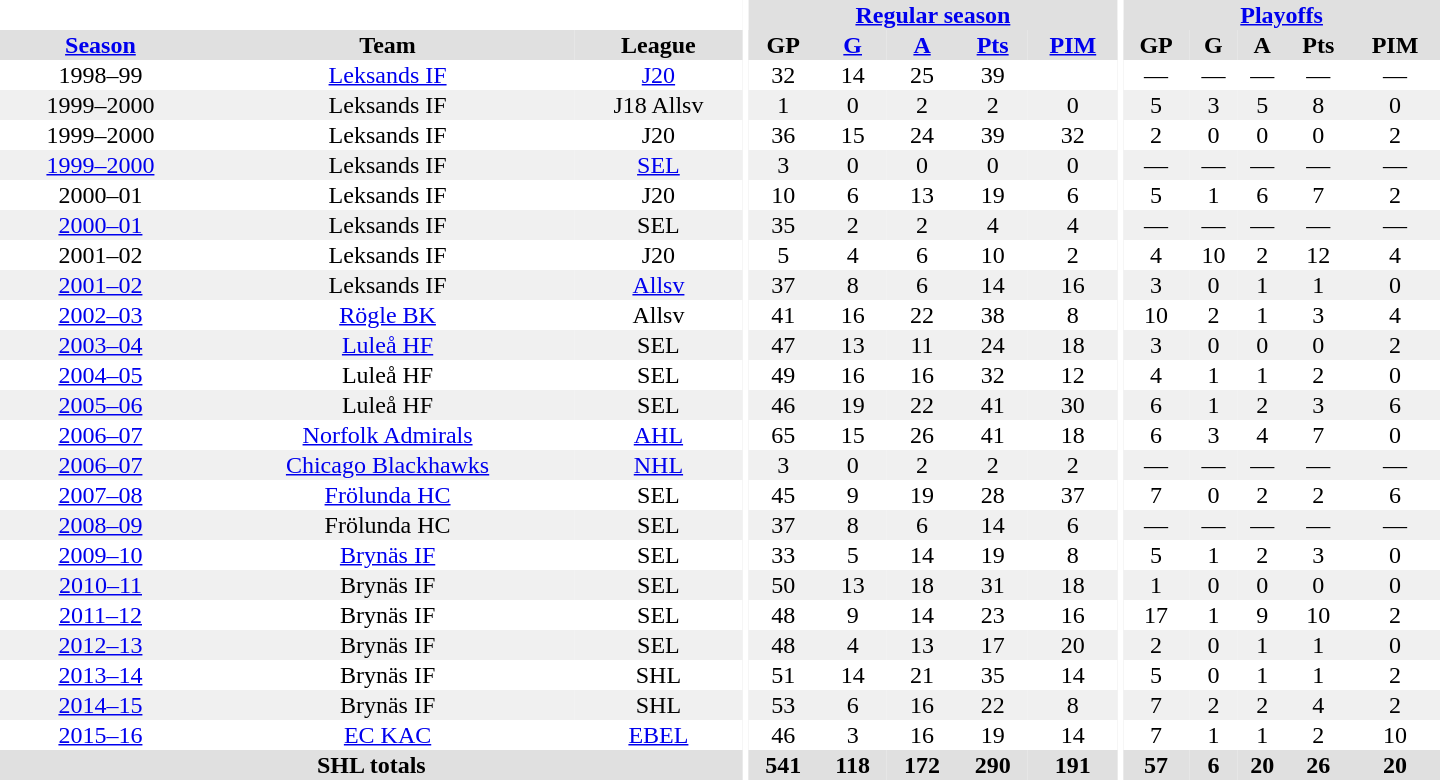<table border="0" cellpadding="1" cellspacing="0" style="text-align:center; width:60em">
<tr bgcolor="#e0e0e0">
<th colspan="3" bgcolor="#ffffff"></th>
<th rowspan="99" bgcolor="#ffffff"></th>
<th colspan="5"><a href='#'>Regular season</a></th>
<th rowspan="99" bgcolor="#ffffff"></th>
<th colspan="5"><a href='#'>Playoffs</a></th>
</tr>
<tr bgcolor="#e0e0e0">
<th><a href='#'>Season</a></th>
<th>Team</th>
<th>League</th>
<th>GP</th>
<th><a href='#'>G</a></th>
<th><a href='#'>A</a></th>
<th><a href='#'>Pts</a></th>
<th><a href='#'>PIM</a></th>
<th>GP</th>
<th>G</th>
<th>A</th>
<th>Pts</th>
<th>PIM</th>
</tr>
<tr>
<td>1998–99</td>
<td><a href='#'>Leksands IF</a></td>
<td><a href='#'>J20</a></td>
<td>32</td>
<td>14</td>
<td>25</td>
<td>39</td>
<td></td>
<td>—</td>
<td>—</td>
<td>—</td>
<td>—</td>
<td>—</td>
</tr>
<tr bgcolor="#f0f0f0">
<td>1999–2000</td>
<td>Leksands IF</td>
<td>J18 Allsv</td>
<td>1</td>
<td>0</td>
<td>2</td>
<td>2</td>
<td>0</td>
<td>5</td>
<td>3</td>
<td>5</td>
<td>8</td>
<td>0</td>
</tr>
<tr>
<td>1999–2000</td>
<td>Leksands IF</td>
<td>J20</td>
<td>36</td>
<td>15</td>
<td>24</td>
<td>39</td>
<td>32</td>
<td>2</td>
<td>0</td>
<td>0</td>
<td>0</td>
<td>2</td>
</tr>
<tr bgcolor="#f0f0f0">
<td><a href='#'>1999–2000</a></td>
<td>Leksands IF</td>
<td><a href='#'>SEL</a></td>
<td>3</td>
<td>0</td>
<td>0</td>
<td>0</td>
<td>0</td>
<td>—</td>
<td>—</td>
<td>—</td>
<td>—</td>
<td>—</td>
</tr>
<tr>
<td>2000–01</td>
<td>Leksands IF</td>
<td>J20</td>
<td>10</td>
<td>6</td>
<td>13</td>
<td>19</td>
<td>6</td>
<td>5</td>
<td>1</td>
<td>6</td>
<td>7</td>
<td>2</td>
</tr>
<tr bgcolor="#f0f0f0">
<td><a href='#'>2000–01</a></td>
<td>Leksands IF</td>
<td>SEL</td>
<td>35</td>
<td>2</td>
<td>2</td>
<td>4</td>
<td>4</td>
<td>—</td>
<td>—</td>
<td>—</td>
<td>—</td>
<td>—</td>
</tr>
<tr>
<td>2001–02</td>
<td>Leksands IF</td>
<td>J20</td>
<td>5</td>
<td>4</td>
<td>6</td>
<td>10</td>
<td>2</td>
<td>4</td>
<td>10</td>
<td>2</td>
<td>12</td>
<td>4</td>
</tr>
<tr bgcolor="#f0f0f0">
<td><a href='#'>2001–02</a></td>
<td>Leksands IF</td>
<td><a href='#'>Allsv</a></td>
<td>37</td>
<td>8</td>
<td>6</td>
<td>14</td>
<td>16</td>
<td>3</td>
<td>0</td>
<td>1</td>
<td>1</td>
<td>0</td>
</tr>
<tr>
<td><a href='#'>2002–03</a></td>
<td><a href='#'>Rögle BK</a></td>
<td>Allsv</td>
<td>41</td>
<td>16</td>
<td>22</td>
<td>38</td>
<td>8</td>
<td>10</td>
<td>2</td>
<td>1</td>
<td>3</td>
<td>4</td>
</tr>
<tr bgcolor="#f0f0f0">
<td><a href='#'>2003–04</a></td>
<td><a href='#'>Luleå HF</a></td>
<td>SEL</td>
<td>47</td>
<td>13</td>
<td>11</td>
<td>24</td>
<td>18</td>
<td>3</td>
<td>0</td>
<td>0</td>
<td>0</td>
<td>2</td>
</tr>
<tr>
<td><a href='#'>2004–05</a></td>
<td>Luleå HF</td>
<td>SEL</td>
<td>49</td>
<td>16</td>
<td>16</td>
<td>32</td>
<td>12</td>
<td>4</td>
<td>1</td>
<td>1</td>
<td>2</td>
<td>0</td>
</tr>
<tr bgcolor="#f0f0f0">
<td><a href='#'>2005–06</a></td>
<td>Luleå HF</td>
<td>SEL</td>
<td>46</td>
<td>19</td>
<td>22</td>
<td>41</td>
<td>30</td>
<td>6</td>
<td>1</td>
<td>2</td>
<td>3</td>
<td>6</td>
</tr>
<tr>
<td><a href='#'>2006–07</a></td>
<td><a href='#'>Norfolk Admirals</a></td>
<td><a href='#'>AHL</a></td>
<td>65</td>
<td>15</td>
<td>26</td>
<td>41</td>
<td>18</td>
<td>6</td>
<td>3</td>
<td>4</td>
<td>7</td>
<td>0</td>
</tr>
<tr bgcolor="#f0f0f0">
<td><a href='#'>2006–07</a></td>
<td><a href='#'>Chicago Blackhawks</a></td>
<td><a href='#'>NHL</a></td>
<td>3</td>
<td>0</td>
<td>2</td>
<td>2</td>
<td>2</td>
<td>—</td>
<td>—</td>
<td>—</td>
<td>—</td>
<td>—</td>
</tr>
<tr>
<td><a href='#'>2007–08</a></td>
<td><a href='#'>Frölunda HC</a></td>
<td>SEL</td>
<td>45</td>
<td>9</td>
<td>19</td>
<td>28</td>
<td>37</td>
<td>7</td>
<td>0</td>
<td>2</td>
<td>2</td>
<td>6</td>
</tr>
<tr bgcolor="#f0f0f0">
<td><a href='#'>2008–09</a></td>
<td>Frölunda HC</td>
<td>SEL</td>
<td>37</td>
<td>8</td>
<td>6</td>
<td>14</td>
<td>6</td>
<td>—</td>
<td>—</td>
<td>—</td>
<td>—</td>
<td>—</td>
</tr>
<tr>
<td><a href='#'>2009–10</a></td>
<td><a href='#'>Brynäs IF</a></td>
<td>SEL</td>
<td>33</td>
<td>5</td>
<td>14</td>
<td>19</td>
<td>8</td>
<td>5</td>
<td>1</td>
<td>2</td>
<td>3</td>
<td>0</td>
</tr>
<tr bgcolor="#f0f0f0">
<td><a href='#'>2010–11</a></td>
<td>Brynäs IF</td>
<td>SEL</td>
<td>50</td>
<td>13</td>
<td>18</td>
<td>31</td>
<td>18</td>
<td>1</td>
<td>0</td>
<td>0</td>
<td>0</td>
<td>0</td>
</tr>
<tr>
<td><a href='#'>2011–12</a></td>
<td>Brynäs IF</td>
<td>SEL</td>
<td>48</td>
<td>9</td>
<td>14</td>
<td>23</td>
<td>16</td>
<td>17</td>
<td>1</td>
<td>9</td>
<td>10</td>
<td>2</td>
</tr>
<tr bgcolor="#f0f0f0">
<td><a href='#'>2012–13</a></td>
<td>Brynäs IF</td>
<td>SEL</td>
<td>48</td>
<td>4</td>
<td>13</td>
<td>17</td>
<td>20</td>
<td>2</td>
<td>0</td>
<td>1</td>
<td>1</td>
<td>0</td>
</tr>
<tr>
<td><a href='#'>2013–14</a></td>
<td>Brynäs IF</td>
<td>SHL</td>
<td>51</td>
<td>14</td>
<td>21</td>
<td>35</td>
<td>14</td>
<td>5</td>
<td>0</td>
<td>1</td>
<td>1</td>
<td>2</td>
</tr>
<tr bgcolor="#f0f0f0">
<td><a href='#'>2014–15</a></td>
<td>Brynäs IF</td>
<td>SHL</td>
<td>53</td>
<td>6</td>
<td>16</td>
<td>22</td>
<td>8</td>
<td>7</td>
<td>2</td>
<td>2</td>
<td>4</td>
<td>2</td>
</tr>
<tr>
<td><a href='#'>2015–16</a></td>
<td><a href='#'>EC KAC</a></td>
<td><a href='#'>EBEL</a></td>
<td>46</td>
<td>3</td>
<td>16</td>
<td>19</td>
<td>14</td>
<td>7</td>
<td>1</td>
<td>1</td>
<td>2</td>
<td>10</td>
</tr>
<tr bgcolor="#e0e0e0">
<th colspan="3">SHL totals</th>
<th>541</th>
<th>118</th>
<th>172</th>
<th>290</th>
<th>191</th>
<th>57</th>
<th>6</th>
<th>20</th>
<th>26</th>
<th>20</th>
</tr>
</table>
